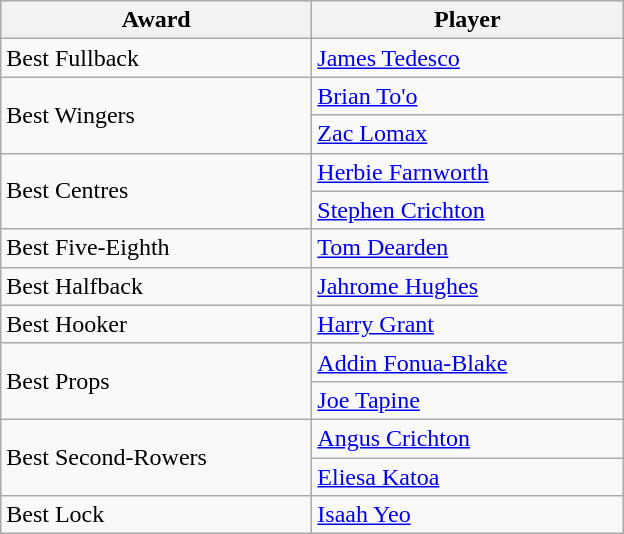<table class="wikitable">
<tr>
<th width="200">Award</th>
<th width="200">Player</th>
</tr>
<tr>
<td>Best Fullback</td>
<td> <a href='#'>James Tedesco</a></td>
</tr>
<tr>
<td rowspan="2">Best Wingers</td>
<td> <a href='#'>Brian To'o</a></td>
</tr>
<tr>
<td> <a href='#'>Zac Lomax</a></td>
</tr>
<tr>
<td rowspan="2">Best Centres</td>
<td> <a href='#'>Herbie Farnworth</a></td>
</tr>
<tr>
<td> <a href='#'>Stephen Crichton</a></td>
</tr>
<tr>
<td>Best Five-Eighth</td>
<td> <a href='#'>Tom Dearden</a></td>
</tr>
<tr>
<td>Best Halfback</td>
<td> <a href='#'>Jahrome Hughes</a></td>
</tr>
<tr>
<td>Best Hooker</td>
<td> <a href='#'>Harry Grant</a></td>
</tr>
<tr>
<td rowspan="2">Best Props</td>
<td> <a href='#'>Addin Fonua-Blake</a></td>
</tr>
<tr>
<td> <a href='#'>Joe Tapine</a></td>
</tr>
<tr>
<td rowspan="2">Best Second-Rowers</td>
<td> <a href='#'>Angus Crichton</a></td>
</tr>
<tr>
<td> <a href='#'>Eliesa Katoa</a></td>
</tr>
<tr>
<td>Best Lock</td>
<td> <a href='#'>Isaah Yeo</a></td>
</tr>
</table>
